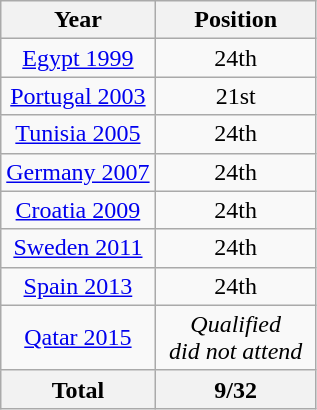<table class="wikitable" style="text-align: center;">
<tr>
<th>Year</th>
<th width="100">Position</th>
</tr>
<tr>
<td><a href='#'>Egypt 1999</a></td>
<td>24th</td>
</tr>
<tr>
<td><a href='#'>Portugal 2003</a></td>
<td>21st</td>
</tr>
<tr>
<td><a href='#'>Tunisia 2005</a></td>
<td>24th</td>
</tr>
<tr>
<td><a href='#'>Germany 2007</a></td>
<td>24th</td>
</tr>
<tr>
<td><a href='#'>Croatia 2009</a></td>
<td>24th</td>
</tr>
<tr>
<td><a href='#'>Sweden 2011</a></td>
<td>24th</td>
</tr>
<tr>
<td><a href='#'>Spain 2013</a></td>
<td>24th</td>
</tr>
<tr>
<td><a href='#'>Qatar 2015</a></td>
<td><em>Qualified<br>did not attend</em></td>
</tr>
<tr>
<th>Total</th>
<th>9/32</th>
</tr>
</table>
